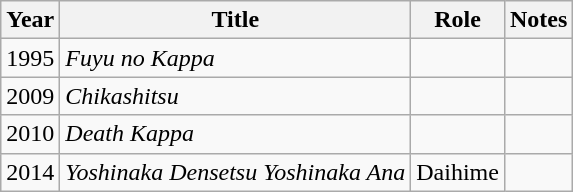<table class="wikitable">
<tr>
<th>Year</th>
<th>Title</th>
<th>Role</th>
<th>Notes</th>
</tr>
<tr>
<td>1995</td>
<td><em>Fuyu no Kappa</em></td>
<td></td>
<td></td>
</tr>
<tr>
<td>2009</td>
<td><em>Chikashitsu</em></td>
<td></td>
<td></td>
</tr>
<tr>
<td>2010</td>
<td><em>Death Kappa</em></td>
<td></td>
<td></td>
</tr>
<tr>
<td>2014</td>
<td><em>Yoshinaka Densetsu Yoshinaka Ana</em></td>
<td>Daihime</td>
<td></td>
</tr>
</table>
